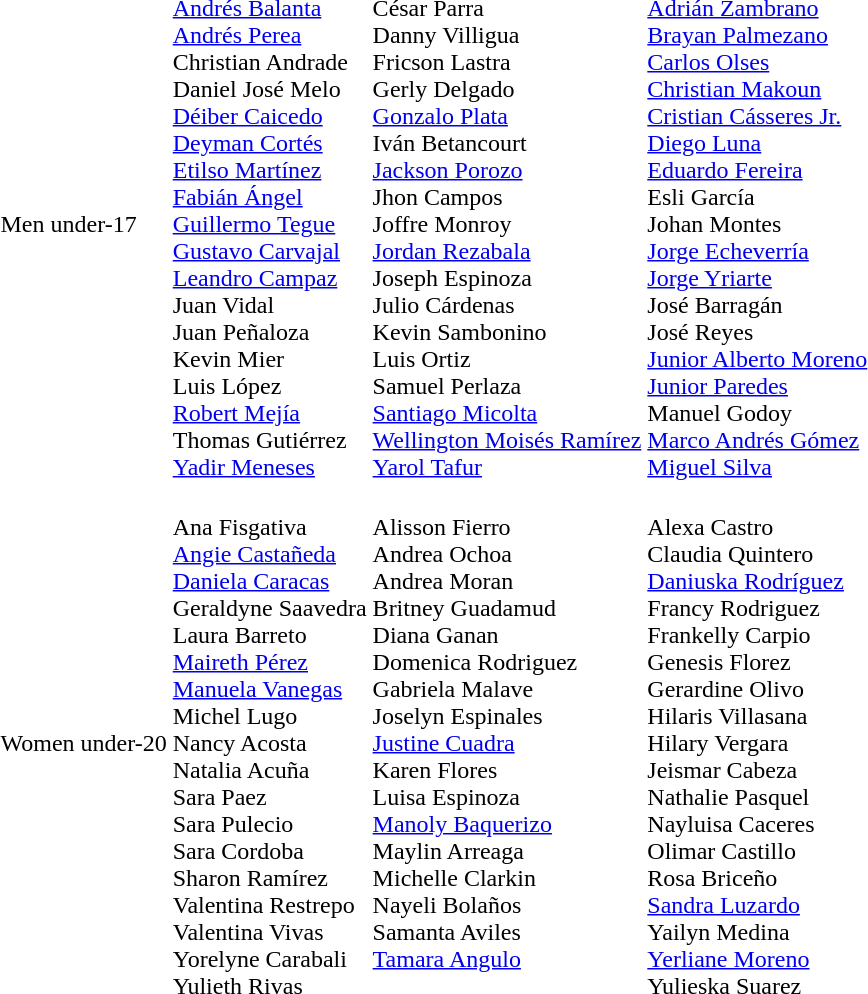<table>
<tr>
<td>Men under-17</td>
<td><br><a href='#'>Andrés Balanta</a><br><a href='#'>Andrés Perea</a><br>Christian Andrade<br>Daniel José Melo<br><a href='#'>Déiber Caicedo</a><br><a href='#'>Deyman Cortés</a><br><a href='#'>Etilso Martínez</a><br><a href='#'>Fabián Ángel</a><br><a href='#'>Guillermo Tegue</a><br><a href='#'>Gustavo Carvajal</a><br><a href='#'>Leandro Campaz</a><br>Juan Vidal<br>Juan Peñaloza<br>Kevin Mier<br>Luis López<br><a href='#'>Robert Mejía</a><br>Thomas Gutiérrez<br><a href='#'>Yadir Meneses</a></td>
<td nowrap><br>César Parra<br>Danny Villigua<br>Fricson Lastra<br>Gerly Delgado<br><a href='#'>Gonzalo Plata</a><br>Iván Betancourt<br><a href='#'>Jackson Porozo</a><br>Jhon Campos<br>Joffre Monroy<br><a href='#'>Jordan Rezabala</a><br>Joseph Espinoza<br>Julio Cárdenas<br>Kevin Sambonino<br>Luis Ortiz<br>Samuel Perlaza<br><a href='#'>Santiago Micolta</a><br><a href='#'>Wellington Moisés Ramírez</a><br><a href='#'>Yarol Tafur</a></td>
<td nowrap><br><a href='#'>Adrián Zambrano</a><br><a href='#'>Brayan Palmezano</a><br><a href='#'>Carlos Olses</a><br><a href='#'>Christian Makoun</a><br><a href='#'>Cristian Cásseres Jr.</a><br><a href='#'>Diego Luna</a><br><a href='#'>Eduardo Fereira</a><br>Esli García<br>Johan Montes<br><a href='#'>Jorge Echeverría</a><br><a href='#'>Jorge Yriarte</a><br>José Barragán<br>José Reyes<br><a href='#'>Junior Alberto Moreno</a><br><a href='#'>Junior Paredes</a><br>Manuel Godoy<br><a href='#'>Marco Andrés Gómez</a><br><a href='#'>Miguel Silva</a></td>
</tr>
<tr>
<td>Women under-20</td>
<td nowrap><br>Ana Fisgativa<br><a href='#'>Angie Castañeda</a><br><a href='#'>Daniela Caracas</a><br>Geraldyne Saavedra<br>Laura Barreto<br><a href='#'>Maireth Pérez</a><br><a href='#'>Manuela Vanegas</a><br>Michel Lugo<br>Nancy Acosta<br>Natalia Acuña<br>Sara Paez<br>Sara Pulecio<br>Sara Cordoba<br>Sharon Ramírez<br>Valentina Restrepo<br>Valentina Vivas<br>Yorelyne Carabali<br>Yulieth Rivas</td>
<td valign=top><br>Alisson Fierro<br>Andrea Ochoa<br>Andrea Moran<br>Britney Guadamud<br>Diana Ganan<br>Domenica Rodriguez<br>Gabriela Malave<br>Joselyn Espinales<br><a href='#'>Justine Cuadra</a><br>Karen Flores<br>Luisa Espinoza<br><a href='#'>Manoly Baquerizo</a><br>Maylin Arreaga<br>Michelle Clarkin<br>Nayeli Bolaños<br>Samanta Aviles<br><a href='#'>Tamara Angulo</a></td>
<td><br>Alexa Castro<br>Claudia Quintero<br><a href='#'>Daniuska Rodríguez</a><br>Francy Rodriguez<br>Frankelly Carpio<br>Genesis Florez<br>Gerardine Olivo<br>Hilaris Villasana<br>Hilary Vergara<br>Jeismar Cabeza<br>Nathalie Pasquel<br>Nayluisa Caceres<br>Olimar Castillo<br>Rosa Briceño<br><a href='#'>Sandra Luzardo</a><br>Yailyn Medina<br><a href='#'>Yerliane Moreno</a><br>Yulieska Suarez</td>
</tr>
</table>
